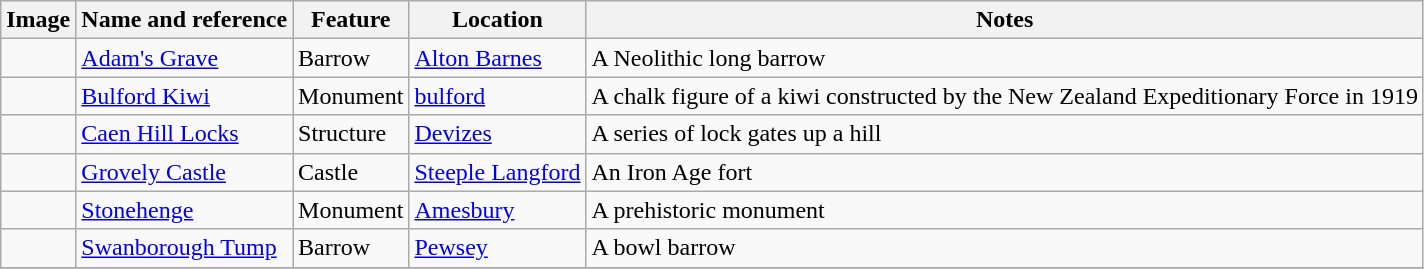<table class="wikitable sortable">
<tr>
<th>Image</th>
<th>Name and reference</th>
<th>Feature</th>
<th>Location</th>
<th>Notes</th>
</tr>
<tr>
<td></td>
<td><a href='#'>Adam's Grave</a></td>
<td>Barrow</td>
<td><a href='#'>Alton Barnes</a><br></td>
<td>A Neolithic long barrow</td>
</tr>
<tr>
<td></td>
<td><a href='#'>Bulford Kiwi</a></td>
<td>Monument</td>
<td><a href='#'>bulford</a><br></td>
<td>A chalk figure of a kiwi constructed by the New Zealand Expeditionary Force in 1919</td>
</tr>
<tr>
<td></td>
<td><a href='#'>Caen Hill Locks</a></td>
<td>Structure</td>
<td><a href='#'>Devizes</a><br></td>
<td>A series of lock gates up a hill</td>
</tr>
<tr>
<td></td>
<td><a href='#'>Grovely Castle</a></td>
<td>Castle</td>
<td><a href='#'>Steeple Langford</a><br></td>
<td>An Iron Age fort</td>
</tr>
<tr>
<td></td>
<td><a href='#'>Stonehenge</a></td>
<td>Monument</td>
<td><a href='#'>Amesbury</a><br></td>
<td>A prehistoric monument</td>
</tr>
<tr>
<td></td>
<td><a href='#'>Swanborough Tump</a></td>
<td>Barrow</td>
<td><a href='#'>Pewsey</a><br></td>
<td>A bowl barrow</td>
</tr>
<tr>
</tr>
</table>
